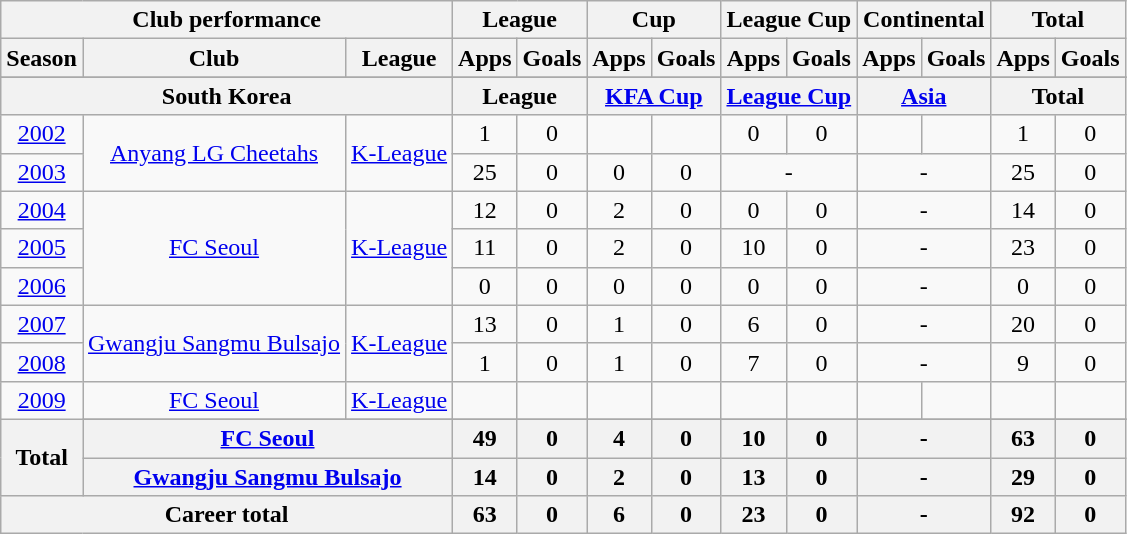<table class="wikitable" style="text-align:center">
<tr>
<th colspan=3>Club performance</th>
<th colspan=2>League</th>
<th colspan=2>Cup</th>
<th colspan=2>League Cup</th>
<th colspan=2>Continental</th>
<th colspan=2>Total</th>
</tr>
<tr>
<th>Season</th>
<th>Club</th>
<th>League</th>
<th>Apps</th>
<th>Goals</th>
<th>Apps</th>
<th>Goals</th>
<th>Apps</th>
<th>Goals</th>
<th>Apps</th>
<th>Goals</th>
<th>Apps</th>
<th>Goals</th>
</tr>
<tr>
</tr>
<tr>
<th colspan=3>South Korea</th>
<th colspan=2>League</th>
<th colspan=2><a href='#'>KFA Cup</a></th>
<th colspan=2><a href='#'>League Cup</a></th>
<th colspan=2><a href='#'>Asia</a></th>
<th colspan=2>Total</th>
</tr>
<tr>
<td><a href='#'>2002</a></td>
<td rowspan="2"><a href='#'>Anyang LG Cheetahs</a></td>
<td rowspan="2"><a href='#'>K-League</a></td>
<td>1</td>
<td>0</td>
<td></td>
<td></td>
<td>0</td>
<td>0</td>
<td></td>
<td></td>
<td>1</td>
<td>0</td>
</tr>
<tr>
<td><a href='#'>2003</a></td>
<td>25</td>
<td>0</td>
<td>0</td>
<td>0</td>
<td colspan="2">-</td>
<td colspan="2">-</td>
<td>25</td>
<td>0</td>
</tr>
<tr>
<td><a href='#'>2004</a></td>
<td rowspan="3"><a href='#'>FC Seoul</a></td>
<td rowspan="3"><a href='#'>K-League</a></td>
<td>12</td>
<td>0</td>
<td>2</td>
<td>0</td>
<td>0</td>
<td>0</td>
<td colspan="2">-</td>
<td>14</td>
<td>0</td>
</tr>
<tr>
<td><a href='#'>2005</a></td>
<td>11</td>
<td>0</td>
<td>2</td>
<td>0</td>
<td>10</td>
<td>0</td>
<td colspan="2">-</td>
<td>23</td>
<td>0</td>
</tr>
<tr>
<td><a href='#'>2006</a></td>
<td>0</td>
<td>0</td>
<td>0</td>
<td>0</td>
<td>0</td>
<td>0</td>
<td colspan="2">-</td>
<td>0</td>
<td>0</td>
</tr>
<tr>
<td><a href='#'>2007</a></td>
<td rowspan="2"><a href='#'>Gwangju Sangmu Bulsajo</a></td>
<td rowspan="2"><a href='#'>K-League</a></td>
<td>13</td>
<td>0</td>
<td>1</td>
<td>0</td>
<td>6</td>
<td>0</td>
<td colspan="2">-</td>
<td>20</td>
<td>0</td>
</tr>
<tr>
<td><a href='#'>2008</a></td>
<td>1</td>
<td>0</td>
<td>1</td>
<td>0</td>
<td>7</td>
<td>0</td>
<td colspan="2">-</td>
<td>9</td>
<td>0</td>
</tr>
<tr>
<td><a href='#'>2009</a></td>
<td><a href='#'>FC Seoul</a></td>
<td><a href='#'>K-League</a></td>
<td></td>
<td></td>
<td></td>
<td></td>
<td></td>
<td></td>
<td></td>
<td></td>
<td></td>
<td></td>
</tr>
<tr>
<th rowspan=3>Total</th>
</tr>
<tr>
<th colspan=2><a href='#'>FC Seoul</a></th>
<th>49</th>
<th>0</th>
<th>4</th>
<th>0</th>
<th>10</th>
<th>0</th>
<th colspan="2">-</th>
<th>63</th>
<th>0</th>
</tr>
<tr>
<th colspan=2><a href='#'>Gwangju Sangmu Bulsajo</a></th>
<th>14</th>
<th>0</th>
<th>2</th>
<th>0</th>
<th>13</th>
<th>0</th>
<th colspan="2">-</th>
<th>29</th>
<th>0</th>
</tr>
<tr>
<th colspan=3>Career total</th>
<th>63</th>
<th>0</th>
<th>6</th>
<th>0</th>
<th>23</th>
<th>0</th>
<th colspan="2">-</th>
<th>92</th>
<th>0</th>
</tr>
</table>
